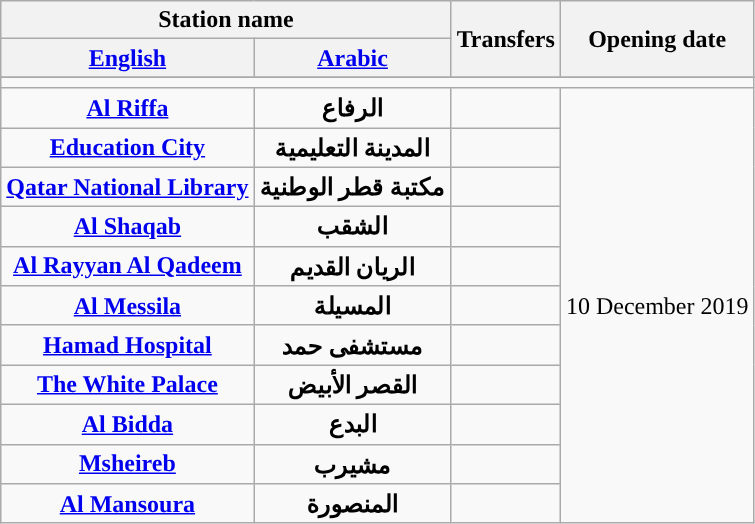<table class="wikitable"  style="text-align:center;">
<tr>
<th colspan="2">Station name</th>
<th rowspan="2">Transfers</th>
<th rowspan="2">Opening date</th>
</tr>
<tr>
<th><a href='#'>English</a></th>
<th><a href='#'>Arabic</a></th>
</tr>
<tr>
</tr>
<tr style="background:#">
<td colspan="10"></td>
</tr>
<tr>
<td><strong><a href='#'>Al Riffa</a></strong></td>
<td><strong>الرفاع</strong></td>
<td></td>
<td rowspan="11">10 December 2019</td>
</tr>
<tr>
<td><strong><a href='#'>Education City</a></strong></td>
<td><strong>المدينة التعليمية</strong></td>
<td></td>
</tr>
<tr>
<td><strong><a href='#'>Qatar National Library</a></strong></td>
<td><strong>مكتبة قطر الوطنية</strong></td>
<td></td>
</tr>
<tr>
<td><strong><a href='#'>Al Shaqab</a></strong></td>
<td><strong>الشقب</strong></td>
<td></td>
</tr>
<tr>
<td><strong><a href='#'>Al Rayyan Al Qadeem</a></strong></td>
<td><strong>الريان القديم</strong></td>
<td></td>
</tr>
<tr>
<td><strong><a href='#'>Al Messila</a></strong></td>
<td><strong>المسيلة</strong></td>
<td></td>
</tr>
<tr>
<td><strong><a href='#'>Hamad Hospital</a></strong></td>
<td><strong>مستشفى حمد</strong></td>
<td></td>
</tr>
<tr>
<td><strong><a href='#'>The White Palace</a></strong></td>
<td><strong>القصر الأبيض</strong></td>
<td></td>
</tr>
<tr>
<td><strong><a href='#'>Al Bidda</a></strong></td>
<td><strong>البدع</strong></td>
<td></td>
</tr>
<tr>
<td><strong><a href='#'>Msheireb</a></strong></td>
<td><strong>مشيرب</strong></td>
<td> </td>
</tr>
<tr>
<td><strong><a href='#'>Al Mansoura</a></strong></td>
<td><strong>المنصورة</strong></td>
<td></td>
</tr>
</table>
